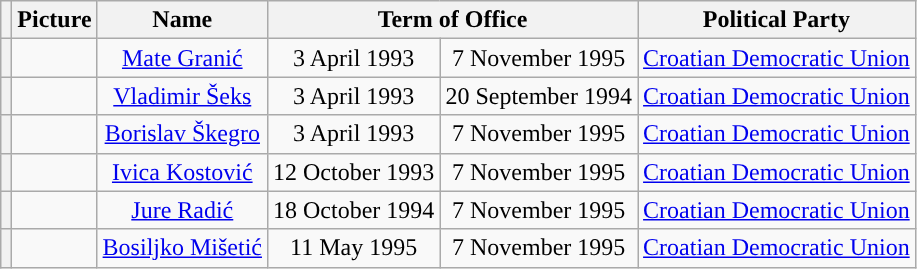<table class="wikitable" style="text-align:center">
<tr>
<th></th>
<th>Picture</th>
<th>Name<br></th>
<th colspan="2">Term of Office</th>
<th>Political Party</th>
</tr>
<tr>
<th style="background:"></th>
<td></td>
<td><a href='#'>Mate Granić</a><br></td>
<td>3 April 1993</td>
<td>7 November 1995</td>
<td><a href='#'>Croatian Democratic Union</a></td>
</tr>
<tr>
<th style="background:"></th>
<td></td>
<td><a href='#'>Vladimir Šeks</a><br></td>
<td>3 April 1993</td>
<td>20 September 1994</td>
<td><a href='#'>Croatian Democratic Union</a></td>
</tr>
<tr>
<th style="background:"></th>
<td></td>
<td><a href='#'>Borislav Škegro</a><br></td>
<td>3 April 1993</td>
<td>7 November 1995</td>
<td><a href='#'>Croatian Democratic Union</a></td>
</tr>
<tr>
<th style="background:"></th>
<td></td>
<td><a href='#'>Ivica Kostović</a><br></td>
<td>12 October 1993</td>
<td>7 November 1995</td>
<td><a href='#'>Croatian Democratic Union</a></td>
</tr>
<tr>
<th style="background:"></th>
<td></td>
<td><a href='#'>Jure Radić</a><br></td>
<td>18 October 1994</td>
<td>7 November 1995</td>
<td><a href='#'>Croatian Democratic Union</a></td>
</tr>
<tr>
<th style="background:"></th>
<td></td>
<td><a href='#'>Bosiljko Mišetić</a><br></td>
<td>11 May 1995</td>
<td>7 November 1995</td>
<td><a href='#'>Croatian Democratic Union</a></td>
</tr>
</table>
